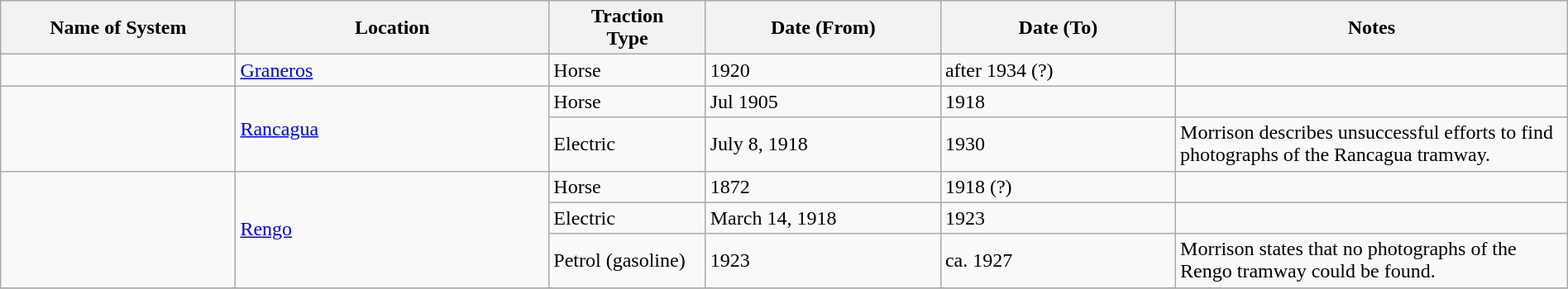<table class="wikitable" width=100%>
<tr>
<th width=15%>Name of System</th>
<th width=20%>Location</th>
<th width=10%>Traction<br>Type</th>
<th width=15%>Date (From)</th>
<th width=15%>Date (To)</th>
<th width=25%>Notes</th>
</tr>
<tr>
<td> </td>
<td><a href='#'>Graneros</a></td>
<td>Horse</td>
<td>1920</td>
<td>after 1934 (?)</td>
<td></td>
</tr>
<tr>
<td rowspan="2"> </td>
<td rowspan="2"><a href='#'>Rancagua</a></td>
<td>Horse</td>
<td>Jul 1905</td>
<td>1918</td>
<td></td>
</tr>
<tr>
<td>Electric</td>
<td>July 8, 1918</td>
<td>1930</td>
<td>Morrison  describes unsuccessful efforts to find photographs of the Rancagua tramway.</td>
</tr>
<tr>
<td rowspan="3"> </td>
<td rowspan="3"><a href='#'>Rengo</a></td>
<td>Horse</td>
<td>1872</td>
<td>1918 (?)</td>
<td></td>
</tr>
<tr>
<td>Electric</td>
<td>March 14, 1918</td>
<td>1923</td>
<td></td>
</tr>
<tr>
<td>Petrol (gasoline)</td>
<td>1923</td>
<td>ca. 1927</td>
<td>Morrison  states that no photographs of the Rengo tramway could be found.</td>
</tr>
<tr>
</tr>
</table>
